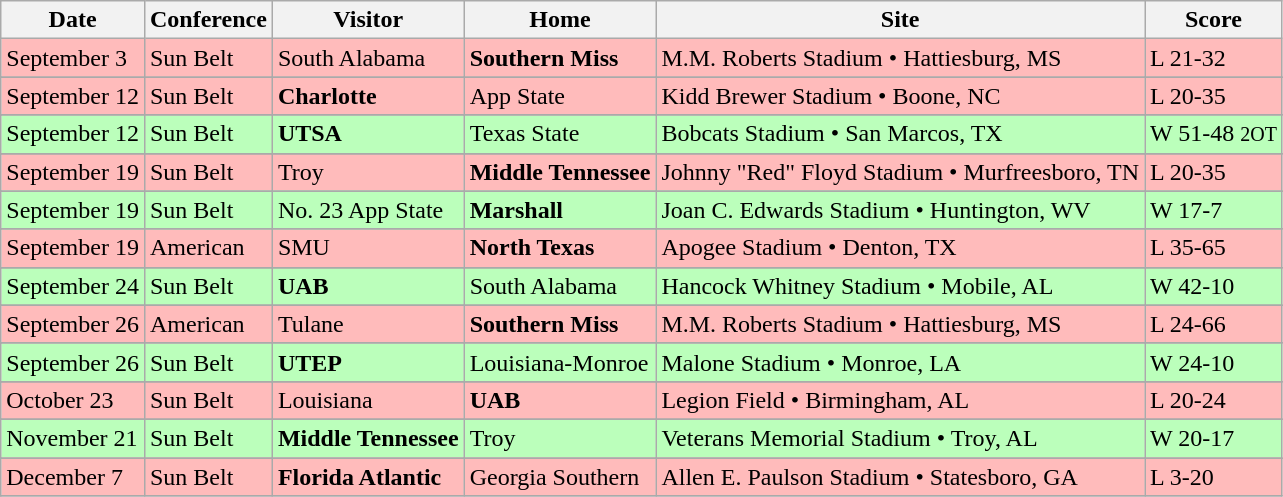<table class="wikitable">
<tr>
<th>Date</th>
<th>Conference</th>
<th>Visitor</th>
<th>Home</th>
<th>Site</th>
<th>Score</th>
</tr>
<tr style="background:#fbb;">
<td>September 3</td>
<td>Sun Belt</td>
<td>South Alabama</td>
<td><strong>Southern Miss</strong></td>
<td>M.M. Roberts Stadium • Hattiesburg, MS</td>
<td>L 21-32</td>
</tr>
<tr>
</tr>
<tr style="background:#fbb;">
<td>September 12</td>
<td>Sun Belt</td>
<td><strong>Charlotte</strong></td>
<td>App State</td>
<td>Kidd Brewer Stadium • Boone, NC</td>
<td>L 20-35</td>
</tr>
<tr>
</tr>
<tr style="background:#bfb;">
<td>September 12</td>
<td>Sun Belt</td>
<td><strong>UTSA</strong></td>
<td>Texas State</td>
<td>Bobcats Stadium • San Marcos, TX</td>
<td>W 51-48 <small>2OT</small></td>
</tr>
<tr>
</tr>
<tr style="background:#fbb;">
<td>September 19</td>
<td>Sun Belt</td>
<td>Troy</td>
<td><strong>Middle Tennessee</strong></td>
<td>Johnny "Red" Floyd Stadium • Murfreesboro, TN</td>
<td>L 20-35</td>
</tr>
<tr>
</tr>
<tr style="background:#bfb;">
<td>September 19</td>
<td>Sun Belt</td>
<td>No. 23 App State</td>
<td><strong>Marshall</strong></td>
<td>Joan C. Edwards Stadium • Huntington, WV</td>
<td>W 17-7</td>
</tr>
<tr>
</tr>
<tr style="background:#fbb;">
<td>September 19</td>
<td>American</td>
<td>SMU</td>
<td><strong>North Texas</strong></td>
<td>Apogee Stadium • Denton, TX</td>
<td>L 35-65</td>
</tr>
<tr>
</tr>
<tr style="background:#bfb;">
<td>September 24</td>
<td>Sun Belt</td>
<td><strong>UAB</strong></td>
<td>South Alabama</td>
<td>Hancock Whitney Stadium • Mobile, AL</td>
<td>W 42-10</td>
</tr>
<tr>
</tr>
<tr style="background:#fbb;">
<td>September 26</td>
<td>American</td>
<td>Tulane</td>
<td><strong>Southern Miss</strong></td>
<td>M.M. Roberts Stadium • Hattiesburg, MS</td>
<td>L 24-66</td>
</tr>
<tr>
</tr>
<tr style="background:#bfb;">
<td>September 26</td>
<td>Sun Belt</td>
<td><strong>UTEP</strong></td>
<td>Louisiana-Monroe</td>
<td>Malone Stadium • Monroe, LA</td>
<td>W 24-10</td>
</tr>
<tr>
</tr>
<tr style="background:#fbb;">
<td>October 23</td>
<td>Sun Belt</td>
<td>Louisiana</td>
<td><strong>UAB</strong></td>
<td>Legion Field • Birmingham, AL</td>
<td>L 20-24</td>
</tr>
<tr>
</tr>
<tr style="background:#bfb;">
<td>November 21</td>
<td>Sun Belt</td>
<td><strong>Middle Tennessee</strong></td>
<td>Troy</td>
<td>Veterans Memorial Stadium • Troy, AL</td>
<td>W 20-17</td>
</tr>
<tr>
</tr>
<tr style="background:#fbb;">
<td>December 7</td>
<td>Sun Belt</td>
<td><strong>Florida Atlantic</strong></td>
<td>Georgia Southern</td>
<td>Allen E. Paulson Stadium • Statesboro, GA</td>
<td>L 3-20</td>
</tr>
<tr>
</tr>
</table>
